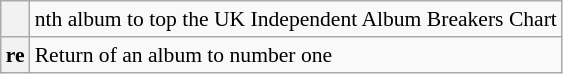<table class="wikitable plainrowheaders" style="font-size:90%;">
<tr>
<th scope=col></th>
<td>nth album to top the UK Independent Album Breakers Chart</td>
</tr>
<tr>
<th scope=row style="text-align:center;">re</th>
<td>Return of an album to number one</td>
</tr>
</table>
